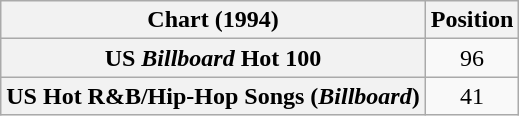<table class="wikitable sortable plainrowheaders" style="text-align:center">
<tr>
<th scope="col">Chart (1994)</th>
<th scope="col">Position</th>
</tr>
<tr>
<th scope="row">US <em>Billboard</em> Hot 100</th>
<td align="center">96</td>
</tr>
<tr>
<th scope="row">US Hot R&B/Hip-Hop Songs (<em>Billboard</em>)</th>
<td align="center">41</td>
</tr>
</table>
